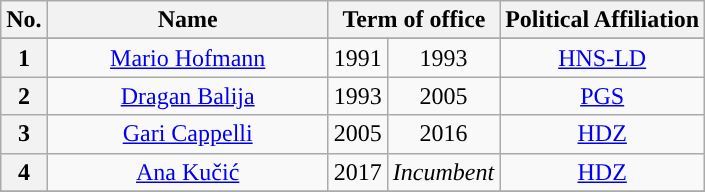<table class="wikitable" style="text-align:center">
<tr>
<th>No.</th>
<th width=180>Name</th>
<th colspan=2>Term of office</th>
<th>Political Affiliation</th>
</tr>
<tr>
</tr>
<tr>
<th style="background:">1</th>
<td><a href='#'>Mario Hofmann</a></td>
<td>1991</td>
<td>1993</td>
<td><a href='#'>HNS-LD</a></td>
</tr>
<tr>
<th style="background:">2</th>
<td><a href='#'>Dragan Balija</a></td>
<td>1993</td>
<td>2005</td>
<td><a href='#'>PGS</a></td>
</tr>
<tr>
<th style="background:">3</th>
<td><a href='#'>Gari Cappelli</a></td>
<td>2005</td>
<td>2016</td>
<td><a href='#'>HDZ</a></td>
</tr>
<tr>
<th style="background:">4</th>
<td><a href='#'>Ana Kučić</a></td>
<td>2017</td>
<td><em>Incumbent</em></td>
<td><a href='#'>HDZ</a></td>
</tr>
<tr>
</tr>
</table>
